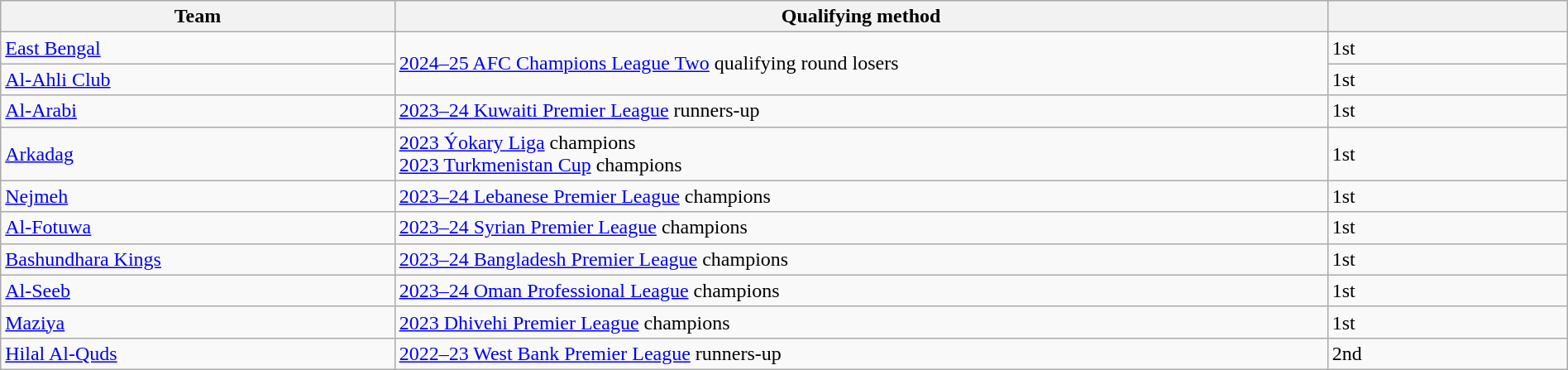<table class="wikitable" style="table-layout:fixed;width:100%;">
<tr>
<th width=25%>Team</th>
<th width=60%>Qualifying method</th>
<th width=15%> </th>
</tr>
<tr>
<td> <a href='#'>East Bengal</a></td>
<td rowspan="2"><a href='#'>2024–25 AFC Champions League Two</a> qualifying round losers</td>
<td>1st</td>
</tr>
<tr>
<td> <a href='#'>Al-Ahli Club</a></td>
<td>1st</td>
</tr>
<tr>
<td> <a href='#'>Al-Arabi</a></td>
<td><a href='#'>2023–24 Kuwaiti Premier League</a> runners-up</td>
<td>1st</td>
</tr>
<tr>
<td> <a href='#'>Arkadag</a></td>
<td><a href='#'>2023 Ýokary Liga</a> champions<br><a href='#'>2023 Turkmenistan Cup</a> champions</td>
<td>1st</td>
</tr>
<tr>
<td> <a href='#'>Nejmeh</a></td>
<td><a href='#'>2023–24 Lebanese Premier League</a> champions</td>
<td>1st</td>
</tr>
<tr>
<td> <a href='#'>Al-Fotuwa</a></td>
<td><a href='#'>2023–24 Syrian Premier League</a> champions</td>
<td>1st</td>
</tr>
<tr>
<td> <a href='#'>Bashundhara Kings</a></td>
<td><a href='#'>2023–24 Bangladesh Premier League</a> champions</td>
<td>1st</td>
</tr>
<tr>
<td> <a href='#'>Al-Seeb</a></td>
<td><a href='#'>2023–24 Oman Professional League</a> champions</td>
<td>1st</td>
</tr>
<tr>
<td> <a href='#'>Maziya</a></td>
<td><a href='#'>2023 Dhivehi Premier League</a> champions</td>
<td>1st</td>
</tr>
<tr>
<td> <a href='#'>Hilal Al-Quds</a></td>
<td><a href='#'>2022–23 West Bank Premier League</a> runners-up</td>
<td>2nd </td>
</tr>
</table>
